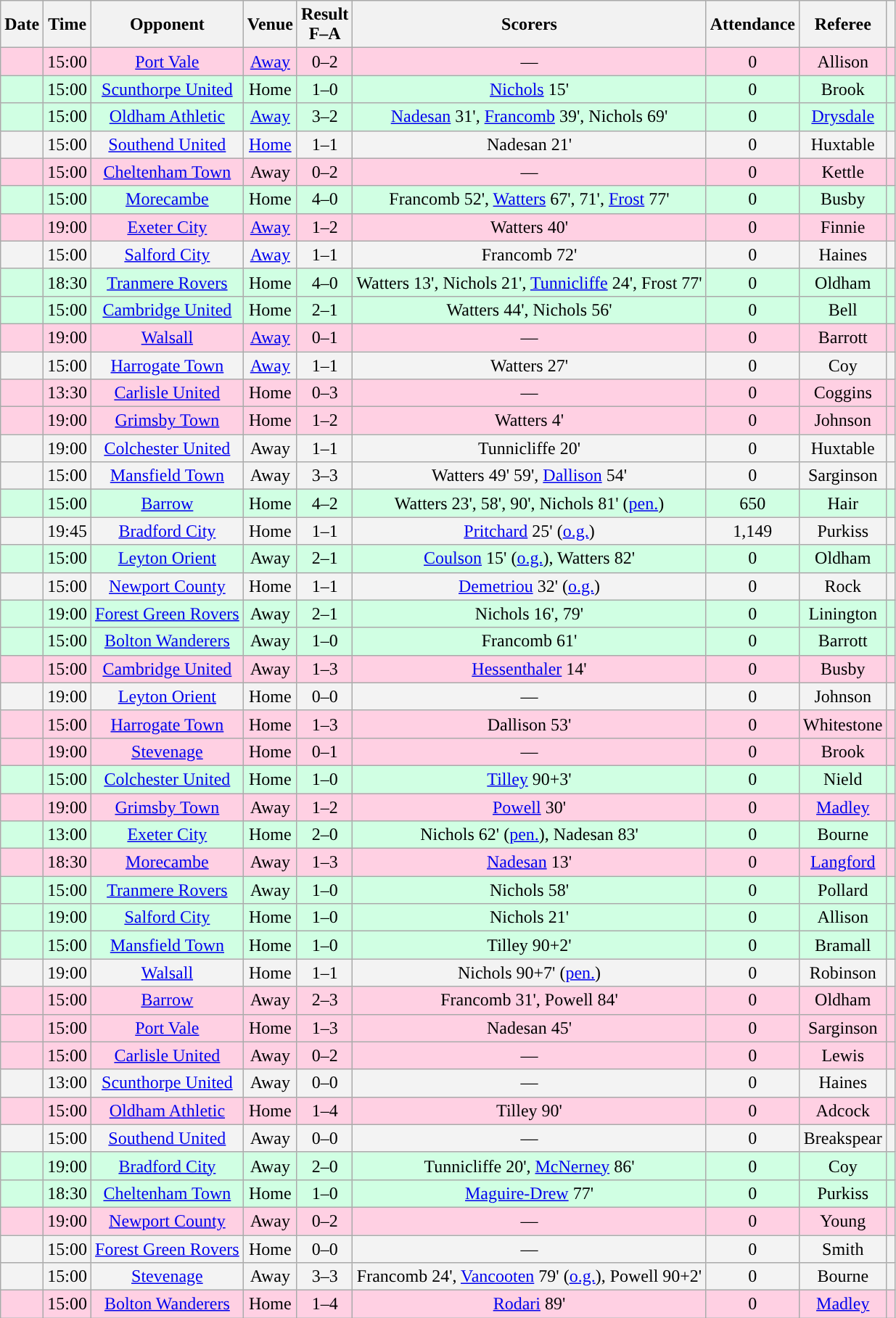<table class="wikitable sortable" style="text-align:center">
<tr>
<th>Date</th>
<th>Time</th>
<th>Opponent</th>
<th>Venue</th>
<th>Result<br>F–A</th>
<th class="unsortable">Scorers</th>
<th>Attendance</th>
<th class="unsortable">Referee</th>
<th class="unsortable"></th>
</tr>
<tr bgcolor="#ffd0e3">
<td></td>
<td>15:00</td>
<td><a href='#'>Port Vale</a></td>
<td><a href='#'>Away</a></td>
<td>0–2</td>
<td>—</td>
<td>0</td>
<td>Allison</td>
<td></td>
</tr>
<tr bgcolor="#d0ffe3">
<td></td>
<td>15:00</td>
<td><a href='#'>Scunthorpe United</a></td>
<td>Home</td>
<td>1–0</td>
<td><a href='#'>Nichols</a> 15'</td>
<td>0</td>
<td>Brook</td>
<td></td>
</tr>
<tr bgcolor="#d0ffe3">
<td></td>
<td>15:00</td>
<td><a href='#'>Oldham Athletic</a></td>
<td><a href='#'>Away</a></td>
<td>3–2</td>
<td><a href='#'>Nadesan</a> 31', <a href='#'>Francomb</a> 39', Nichols 69'</td>
<td>0</td>
<td><a href='#'>Drysdale</a></td>
<td></td>
</tr>
<tr bgcolor="#f3f3f3">
<td></td>
<td>15:00</td>
<td><a href='#'>Southend United</a></td>
<td><a href='#'>Home</a></td>
<td>1–1</td>
<td>Nadesan 21'</td>
<td>0</td>
<td>Huxtable</td>
<td></td>
</tr>
<tr bgcolor="#ffd0e3">
<td></td>
<td>15:00</td>
<td><a href='#'>Cheltenham Town</a></td>
<td>Away</td>
<td>0–2</td>
<td>—</td>
<td>0</td>
<td>Kettle</td>
<td></td>
</tr>
<tr bgcolor="#d0ffe3">
<td></td>
<td>15:00</td>
<td><a href='#'>Morecambe</a></td>
<td>Home</td>
<td>4–0</td>
<td>Francomb 52', <a href='#'>Watters</a> 67', 71', <a href='#'>Frost</a> 77'</td>
<td>0</td>
<td>Busby</td>
<td></td>
</tr>
<tr bgcolor="#ffd0e3">
<td></td>
<td>19:00</td>
<td><a href='#'>Exeter City</a></td>
<td><a href='#'>Away</a></td>
<td>1–2</td>
<td>Watters 40'</td>
<td>0</td>
<td>Finnie</td>
<td></td>
</tr>
<tr bgcolor="#f3f3f3">
<td></td>
<td>15:00</td>
<td><a href='#'>Salford City</a></td>
<td><a href='#'>Away</a></td>
<td>1–1</td>
<td>Francomb 72'</td>
<td>0</td>
<td>Haines</td>
<td></td>
</tr>
<tr bgcolor="#d0ffe3">
<td></td>
<td>18:30</td>
<td><a href='#'>Tranmere Rovers</a></td>
<td>Home</td>
<td>4–0</td>
<td>Watters 13', Nichols 21', <a href='#'>Tunnicliffe</a> 24', Frost 77'</td>
<td>0</td>
<td>Oldham</td>
<td></td>
</tr>
<tr bgcolor="#d0ffe3">
<td></td>
<td>15:00</td>
<td><a href='#'>Cambridge United</a></td>
<td>Home</td>
<td>2–1</td>
<td>Watters 44', Nichols 56'</td>
<td>0</td>
<td>Bell</td>
<td></td>
</tr>
<tr bgcolor="#ffd0e3">
<td></td>
<td>19:00</td>
<td><a href='#'>Walsall</a></td>
<td><a href='#'>Away</a></td>
<td>0–1</td>
<td>—</td>
<td>0</td>
<td>Barrott</td>
<td></td>
</tr>
<tr bgcolor="#f3f3f3">
<td></td>
<td>15:00</td>
<td><a href='#'>Harrogate Town</a></td>
<td><a href='#'>Away</a></td>
<td>1–1</td>
<td>Watters 27'</td>
<td>0</td>
<td>Coy</td>
<td></td>
</tr>
<tr bgcolor="#ffd0e3">
<td></td>
<td>13:30</td>
<td><a href='#'>Carlisle United</a></td>
<td>Home</td>
<td>0–3</td>
<td>—</td>
<td>0</td>
<td>Coggins</td>
<td></td>
</tr>
<tr bgcolor="#ffd0e3">
<td></td>
<td>19:00</td>
<td><a href='#'>Grimsby Town</a></td>
<td>Home</td>
<td>1–2</td>
<td>Watters 4'</td>
<td>0</td>
<td>Johnson</td>
<td></td>
</tr>
<tr bgcolor="#f3f3f3">
<td></td>
<td>19:00</td>
<td><a href='#'>Colchester United</a></td>
<td>Away</td>
<td>1–1</td>
<td>Tunnicliffe 20'</td>
<td>0</td>
<td>Huxtable</td>
<td></td>
</tr>
<tr bgcolor="#f3f3f3">
<td></td>
<td>15:00</td>
<td><a href='#'>Mansfield Town</a></td>
<td>Away</td>
<td>3–3</td>
<td>Watters 49' 59', <a href='#'>Dallison</a> 54'</td>
<td>0</td>
<td>Sarginson</td>
<td></td>
</tr>
<tr bgcolor="#d0ffe3">
<td></td>
<td>15:00</td>
<td><a href='#'>Barrow</a></td>
<td>Home</td>
<td>4–2</td>
<td>Watters 23', 58', 90', Nichols 81' (<a href='#'>pen.</a>)</td>
<td>650</td>
<td>Hair</td>
<td></td>
</tr>
<tr bgcolor="#f3f3f3">
<td></td>
<td>19:45</td>
<td><a href='#'>Bradford City</a></td>
<td>Home</td>
<td>1–1</td>
<td><a href='#'>Pritchard</a> 25' (<a href='#'>o.g.</a>)</td>
<td>1,149</td>
<td>Purkiss</td>
<td></td>
</tr>
<tr bgcolor="#d0ffe3">
<td></td>
<td>15:00</td>
<td><a href='#'>Leyton Orient</a></td>
<td>Away</td>
<td>2–1</td>
<td><a href='#'>Coulson</a> 15' (<a href='#'>o.g.</a>), Watters 82'</td>
<td>0</td>
<td>Oldham</td>
<td></td>
</tr>
<tr bgcolor="#f3f3f3">
<td></td>
<td>15:00</td>
<td><a href='#'>Newport County</a></td>
<td>Home</td>
<td>1–1</td>
<td><a href='#'>Demetriou</a> 32' (<a href='#'>o.g.</a>)</td>
<td>0</td>
<td>Rock</td>
<td></td>
</tr>
<tr bgcolor="#d0ffe3">
<td></td>
<td>19:00</td>
<td><a href='#'>Forest Green Rovers</a></td>
<td>Away</td>
<td>2–1</td>
<td>Nichols 16', 79'</td>
<td>0</td>
<td>Linington</td>
<td></td>
</tr>
<tr bgcolor="#d0ffe3">
<td></td>
<td>15:00</td>
<td><a href='#'>Bolton Wanderers</a></td>
<td>Away</td>
<td>1–0</td>
<td>Francomb 61'</td>
<td>0</td>
<td>Barrott</td>
<td></td>
</tr>
<tr bgcolor="#ffd0e3">
<td></td>
<td>15:00</td>
<td><a href='#'>Cambridge United</a></td>
<td>Away</td>
<td>1–3</td>
<td><a href='#'>Hessenthaler</a> 14'</td>
<td>0</td>
<td>Busby</td>
<td></td>
</tr>
<tr bgcolor="#f3f3f3">
<td></td>
<td>19:00</td>
<td><a href='#'>Leyton Orient</a></td>
<td>Home</td>
<td>0–0</td>
<td>—</td>
<td>0</td>
<td>Johnson</td>
<td></td>
</tr>
<tr bgcolor="#ffd0e3">
<td></td>
<td>15:00</td>
<td><a href='#'>Harrogate Town</a></td>
<td>Home</td>
<td>1–3</td>
<td>Dallison 53'</td>
<td>0</td>
<td>Whitestone</td>
<td></td>
</tr>
<tr bgcolor="#ffd0e3">
<td></td>
<td>19:00</td>
<td><a href='#'>Stevenage</a></td>
<td>Home</td>
<td>0–1</td>
<td>—</td>
<td>0</td>
<td>Brook</td>
<td></td>
</tr>
<tr bgcolor="#d0ffe3">
<td></td>
<td>15:00</td>
<td><a href='#'>Colchester United</a></td>
<td>Home</td>
<td>1–0</td>
<td><a href='#'>Tilley</a> 90+3'</td>
<td>0</td>
<td>Nield</td>
<td></td>
</tr>
<tr bgcolor="#ffd0e3">
<td></td>
<td>19:00</td>
<td><a href='#'>Grimsby Town</a></td>
<td>Away</td>
<td>1–2</td>
<td><a href='#'>Powell</a> 30'</td>
<td>0</td>
<td><a href='#'>Madley</a></td>
<td></td>
</tr>
<tr bgcolor="#d0ffe3">
<td></td>
<td>13:00</td>
<td><a href='#'>Exeter City</a></td>
<td>Home</td>
<td>2–0</td>
<td>Nichols 62' (<a href='#'>pen.</a>), Nadesan 83'</td>
<td>0</td>
<td>Bourne</td>
<td></td>
</tr>
<tr bgcolor="#ffd0e3">
<td></td>
<td>18:30</td>
<td><a href='#'>Morecambe</a></td>
<td>Away</td>
<td>1–3</td>
<td><a href='#'>Nadesan</a> 13'</td>
<td>0</td>
<td><a href='#'>Langford</a></td>
<td></td>
</tr>
<tr bgcolor="#d0ffe3">
<td></td>
<td>15:00</td>
<td><a href='#'>Tranmere Rovers</a></td>
<td>Away</td>
<td>1–0</td>
<td>Nichols 58'</td>
<td>0</td>
<td>Pollard</td>
<td></td>
</tr>
<tr bgcolor="#d0ffe3">
<td></td>
<td>19:00</td>
<td><a href='#'>Salford City</a></td>
<td>Home</td>
<td>1–0</td>
<td>Nichols 21'</td>
<td>0</td>
<td>Allison</td>
<td></td>
</tr>
<tr bgcolor="#d0ffe3">
<td></td>
<td>15:00</td>
<td><a href='#'>Mansfield Town</a></td>
<td>Home</td>
<td>1–0</td>
<td>Tilley 90+2'</td>
<td>0</td>
<td>Bramall</td>
<td></td>
</tr>
<tr bgcolor="#f3f3f3">
<td></td>
<td>19:00</td>
<td><a href='#'>Walsall</a></td>
<td>Home</td>
<td>1–1</td>
<td>Nichols 90+7' (<a href='#'>pen.</a>)</td>
<td>0</td>
<td>Robinson</td>
<td></td>
</tr>
<tr bgcolor="#ffd0e3">
<td></td>
<td>15:00</td>
<td><a href='#'>Barrow</a></td>
<td>Away</td>
<td>2–3</td>
<td>Francomb 31', Powell 84'</td>
<td>0</td>
<td>Oldham</td>
<td></td>
</tr>
<tr bgcolor="#ffd0e3">
<td></td>
<td>15:00</td>
<td><a href='#'>Port Vale</a></td>
<td>Home</td>
<td>1–3</td>
<td>Nadesan 45'</td>
<td>0</td>
<td>Sarginson</td>
<td></td>
</tr>
<tr bgcolor="#ffd0e3">
<td></td>
<td>15:00</td>
<td><a href='#'>Carlisle United</a></td>
<td>Away</td>
<td>0–2</td>
<td>—</td>
<td>0</td>
<td>Lewis</td>
<td></td>
</tr>
<tr bgcolor="#f3f3f3">
<td></td>
<td>13:00</td>
<td><a href='#'>Scunthorpe United</a></td>
<td>Away</td>
<td>0–0</td>
<td>—</td>
<td>0</td>
<td>Haines</td>
<td></td>
</tr>
<tr bgcolor="#ffd0e3">
<td></td>
<td>15:00</td>
<td><a href='#'>Oldham Athletic</a></td>
<td>Home</td>
<td>1–4</td>
<td>Tilley 90'</td>
<td>0</td>
<td>Adcock</td>
<td></td>
</tr>
<tr bgcolor="#f3f3f3">
<td></td>
<td>15:00</td>
<td><a href='#'>Southend United</a></td>
<td>Away</td>
<td>0–0</td>
<td>—</td>
<td>0</td>
<td>Breakspear</td>
<td></td>
</tr>
<tr bgcolor="#d0ffe3">
<td></td>
<td>19:00</td>
<td><a href='#'>Bradford City</a></td>
<td>Away</td>
<td>2–0</td>
<td>Tunnicliffe 20', <a href='#'>McNerney</a> 86'</td>
<td>0</td>
<td>Coy</td>
<td></td>
</tr>
<tr bgcolor="#d0ffe3">
<td></td>
<td>18:30</td>
<td><a href='#'>Cheltenham Town</a></td>
<td>Home</td>
<td>1–0</td>
<td><a href='#'>Maguire-Drew</a> 77'</td>
<td>0</td>
<td>Purkiss</td>
<td></td>
</tr>
<tr bgcolor="#ffd0e3">
<td></td>
<td>19:00</td>
<td><a href='#'>Newport County</a></td>
<td>Away</td>
<td>0–2</td>
<td>—</td>
<td>0</td>
<td>Young</td>
<td></td>
</tr>
<tr bgcolor="#f3f3f3">
<td></td>
<td>15:00</td>
<td><a href='#'>Forest Green Rovers</a></td>
<td>Home</td>
<td>0–0</td>
<td>—</td>
<td>0</td>
<td>Smith</td>
<td></td>
</tr>
<tr bgcolor="#f3f3f3">
<td></td>
<td>15:00</td>
<td><a href='#'>Stevenage</a></td>
<td>Away</td>
<td>3–3</td>
<td>Francomb 24', <a href='#'>Vancooten</a> 79' (<a href='#'>o.g.</a>), Powell 90+2'</td>
<td>0</td>
<td>Bourne</td>
<td></td>
</tr>
<tr bgcolor="#ffd0e3">
<td></td>
<td>15:00</td>
<td><a href='#'>Bolton Wanderers</a></td>
<td>Home</td>
<td>1–4</td>
<td><a href='#'>Rodari</a> 89'</td>
<td>0</td>
<td><a href='#'>Madley</a></td>
<td></td>
</tr>
</table>
